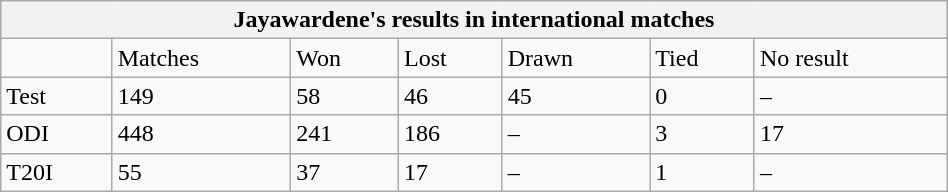<table class="wikitable" style="float:right; margin-left:1em; width:50%;">
<tr>
<th colspan="7"><strong>Jayawardene's results in international matches</strong></th>
</tr>
<tr>
<td></td>
<td>Matches</td>
<td>Won</td>
<td>Lost</td>
<td>Drawn</td>
<td>Tied</td>
<td>No result</td>
</tr>
<tr>
<td>Test</td>
<td>149</td>
<td>58</td>
<td>46</td>
<td>45</td>
<td>0</td>
<td>–</td>
</tr>
<tr>
<td>ODI</td>
<td>448</td>
<td>241</td>
<td>186</td>
<td>–</td>
<td>3</td>
<td>17</td>
</tr>
<tr>
<td>T20I</td>
<td>55</td>
<td>37</td>
<td>17</td>
<td>–</td>
<td>1</td>
<td>–</td>
</tr>
</table>
